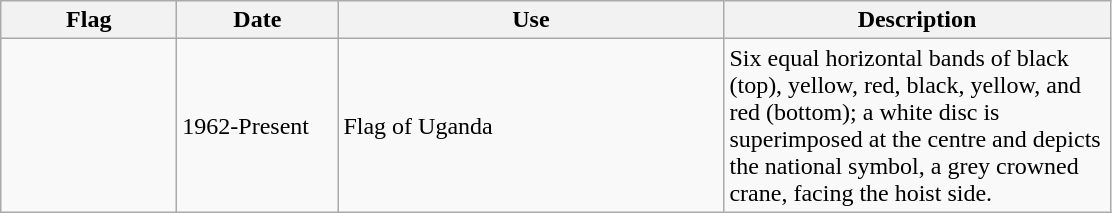<table class="wikitable">
<tr>
<th style="width:110px;">Flag</th>
<th style="width:100px;">Date</th>
<th style="width:250px;">Use</th>
<th style="width:250px;">Description</th>
</tr>
<tr>
<td></td>
<td>1962-Present</td>
<td>Flag of Uganda</td>
<td>Six equal horizontal bands of black (top), yellow, red, black, yellow, and red (bottom); a white disc is superimposed at the centre and depicts the national symbol, a grey crowned crane, facing the hoist side.</td>
</tr>
</table>
